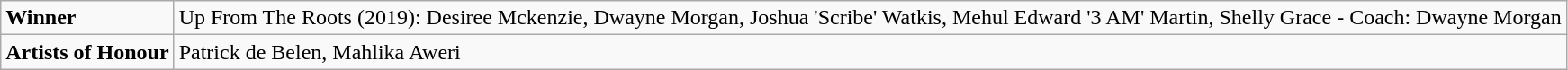<table class="wikitable">
<tr>
<td><strong>Winner</strong></td>
<td>Up From The Roots (2019): Desiree Mckenzie, Dwayne Morgan, Joshua 'Scribe' Watkis, Mehul Edward '3 AM' Martin, Shelly Grace - Coach: Dwayne Morgan</td>
</tr>
<tr>
<td><strong>Artists of Honour</strong></td>
<td>Patrick de Belen, Mahlika Aweri</td>
</tr>
</table>
